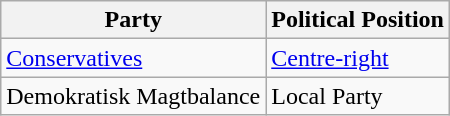<table class="wikitable mw-collapsible mw-collapsed">
<tr>
<th>Party</th>
<th>Political Position</th>
</tr>
<tr>
<td><a href='#'>Conservatives</a></td>
<td><a href='#'>Centre-right</a></td>
</tr>
<tr>
<td>Demokratisk Magtbalance</td>
<td>Local Party</td>
</tr>
</table>
